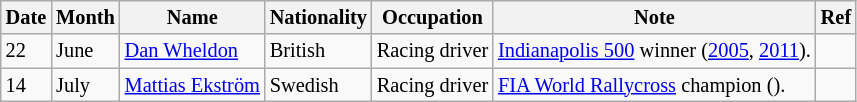<table class="wikitable" style="font-size:85%;">
<tr>
<th>Date</th>
<th>Month</th>
<th>Name</th>
<th>Nationality</th>
<th>Occupation</th>
<th>Note</th>
<th>Ref</th>
</tr>
<tr>
<td>22</td>
<td>June</td>
<td><a href='#'>Dan Wheldon</a></td>
<td>British</td>
<td>Racing driver</td>
<td><a href='#'>Indianapolis 500</a> winner (<a href='#'>2005</a>, <a href='#'>2011</a>).</td>
<td></td>
</tr>
<tr>
<td>14</td>
<td>July</td>
<td><a href='#'>Mattias Ekström</a></td>
<td>Swedish</td>
<td>Racing driver</td>
<td><a href='#'>FIA World Rallycross</a> champion ().</td>
<td></td>
</tr>
</table>
